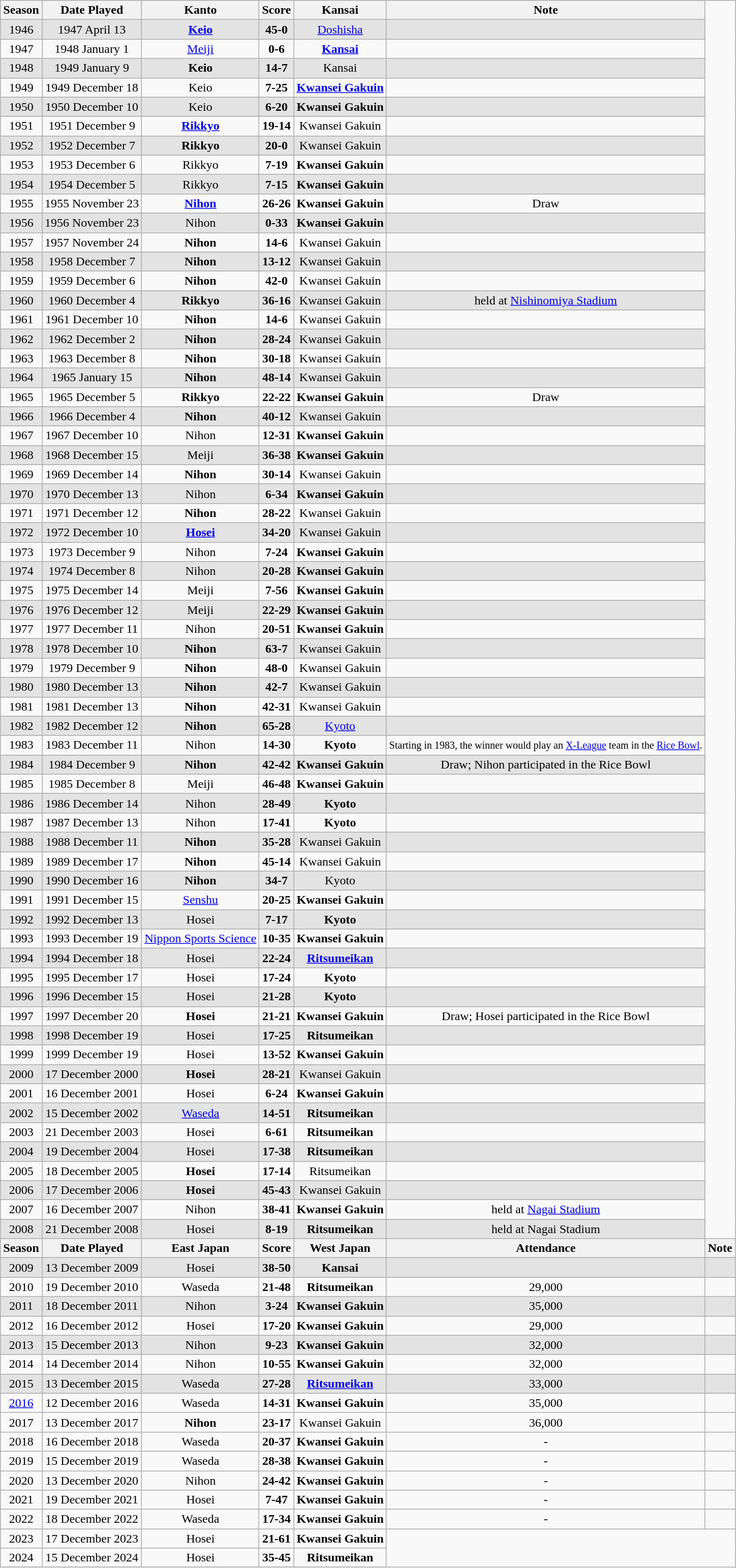<table class="wikitable" style="text-align:center;">
<tr>
<th>Season</th>
<th>Date Played</th>
<th>Kanto</th>
<th>Score</th>
<th>Kansai</th>
<th>Note</th>
</tr>
<tr style="background: #e3e3e3;">
<td>1946</td>
<td>1947 April 13</td>
<td><strong><a href='#'>Keio</a></strong></td>
<td><strong>45-0</strong></td>
<td><a href='#'>Doshisha</a></td>
<td> </td>
</tr>
<tr>
<td>1947</td>
<td>1948 January 1</td>
<td><a href='#'>Meiji</a></td>
<td><strong>0-6</strong></td>
<td><strong><a href='#'>Kansai</a></strong></td>
<td> </td>
</tr>
<tr style="background: #e3e3e3;">
<td>1948</td>
<td>1949 January 9</td>
<td><strong>Keio</strong></td>
<td><strong>14-7</strong></td>
<td>Kansai</td>
<td> </td>
</tr>
<tr>
<td>1949</td>
<td>1949 December 18</td>
<td>Keio</td>
<td><strong>7-25</strong></td>
<td><strong><a href='#'>Kwansei Gakuin</a></strong></td>
<td> </td>
</tr>
<tr style="background: #e3e3e3;">
<td>1950</td>
<td>1950 December 10</td>
<td>Keio</td>
<td><strong>6-20</strong></td>
<td><strong>Kwansei Gakuin</strong></td>
<td> </td>
</tr>
<tr>
<td>1951</td>
<td>1951 December 9</td>
<td><strong><a href='#'>Rikkyo</a></strong></td>
<td><strong>19-14</strong></td>
<td>Kwansei Gakuin</td>
<td> </td>
</tr>
<tr style="background: #e3e3e3;">
<td>1952</td>
<td>1952 December 7</td>
<td><strong>Rikkyo</strong></td>
<td><strong>20-0</strong></td>
<td>Kwansei Gakuin</td>
<td> </td>
</tr>
<tr>
<td>1953</td>
<td>1953 December 6</td>
<td>Rikkyo</td>
<td><strong>7-19</strong></td>
<td><strong>Kwansei Gakuin</strong></td>
<td> </td>
</tr>
<tr style="background: #e3e3e3;">
<td>1954</td>
<td>1954 December 5</td>
<td>Rikkyo</td>
<td><strong>7-15</strong></td>
<td><strong>Kwansei Gakuin</strong></td>
<td> </td>
</tr>
<tr>
<td>1955</td>
<td>1955 November 23</td>
<td><strong><a href='#'>Nihon</a></strong></td>
<td><strong>26-26</strong></td>
<td><strong>Kwansei Gakuin</strong></td>
<td>Draw</td>
</tr>
<tr style="background: #e3e3e3;">
<td>1956</td>
<td>1956 November 23</td>
<td>Nihon</td>
<td><strong>0-33</strong></td>
<td><strong>Kwansei Gakuin</strong></td>
<td> </td>
</tr>
<tr>
<td>1957</td>
<td>1957 November 24</td>
<td><strong>Nihon</strong></td>
<td><strong>14-6</strong></td>
<td>Kwansei Gakuin</td>
<td> </td>
</tr>
<tr style="background: #e3e3e3;">
<td>1958</td>
<td>1958 December 7</td>
<td><strong>Nihon</strong></td>
<td><strong>13-12</strong></td>
<td>Kwansei Gakuin</td>
<td> </td>
</tr>
<tr>
<td>1959</td>
<td>1959 December 6</td>
<td><strong>Nihon</strong></td>
<td><strong>42-0</strong></td>
<td>Kwansei Gakuin</td>
<td> </td>
</tr>
<tr style="background: #e3e3e3;">
<td>1960</td>
<td>1960 December 4</td>
<td><strong>Rikkyo</strong></td>
<td><strong>36-16</strong></td>
<td>Kwansei Gakuin</td>
<td>held at <a href='#'>Nishinomiya Stadium</a></td>
</tr>
<tr>
<td>1961</td>
<td>1961 December 10</td>
<td><strong>Nihon</strong></td>
<td><strong>14-6</strong></td>
<td>Kwansei Gakuin</td>
<td> </td>
</tr>
<tr style="background: #e3e3e3;">
<td>1962</td>
<td>1962 December 2</td>
<td><strong>Nihon</strong></td>
<td><strong>28-24</strong></td>
<td>Kwansei Gakuin</td>
<td> </td>
</tr>
<tr>
<td>1963</td>
<td>1963 December 8</td>
<td><strong>Nihon</strong></td>
<td><strong>30-18</strong></td>
<td>Kwansei Gakuin</td>
<td> </td>
</tr>
<tr style="background: #e3e3e3;">
<td>1964</td>
<td>1965 January 15</td>
<td><strong>Nihon</strong></td>
<td><strong>48-14</strong></td>
<td>Kwansei Gakuin</td>
<td> </td>
</tr>
<tr>
<td>1965</td>
<td>1965 December 5</td>
<td><strong>Rikkyo</strong></td>
<td><strong>22-22</strong></td>
<td><strong>Kwansei Gakuin</strong></td>
<td>Draw</td>
</tr>
<tr style="background: #e3e3e3;">
<td>1966</td>
<td>1966 December 4</td>
<td><strong>Nihon</strong></td>
<td><strong>40-12</strong></td>
<td>Kwansei Gakuin</td>
<td> </td>
</tr>
<tr>
<td>1967</td>
<td>1967 December 10</td>
<td>Nihon</td>
<td><strong>12-31</strong></td>
<td><strong>Kwansei Gakuin</strong></td>
<td> </td>
</tr>
<tr style="background: #e3e3e3;">
<td>1968</td>
<td>1968 December 15</td>
<td>Meiji</td>
<td><strong>36-38</strong></td>
<td><strong>Kwansei Gakuin</strong></td>
<td> </td>
</tr>
<tr>
<td>1969</td>
<td>1969 December 14</td>
<td><strong>Nihon</strong></td>
<td><strong>30-14</strong></td>
<td>Kwansei Gakuin</td>
<td> </td>
</tr>
<tr style="background: #e3e3e3;">
<td>1970</td>
<td>1970 December 13</td>
<td>Nihon</td>
<td><strong>6-34</strong></td>
<td><strong>Kwansei Gakuin</strong></td>
<td> </td>
</tr>
<tr>
<td>1971</td>
<td>1971 December 12</td>
<td><strong>Nihon</strong></td>
<td><strong>28-22</strong></td>
<td>Kwansei Gakuin</td>
<td> </td>
</tr>
<tr style="background: #e3e3e3;">
<td>1972</td>
<td>1972 December 10</td>
<td><strong><a href='#'>Hosei</a></strong></td>
<td><strong>34-20</strong></td>
<td>Kwansei Gakuin</td>
<td> </td>
</tr>
<tr>
<td>1973</td>
<td>1973 December 9</td>
<td>Nihon</td>
<td><strong>7-24</strong></td>
<td><strong>Kwansei Gakuin</strong></td>
<td> </td>
</tr>
<tr style="background: #e3e3e3;">
<td>1974</td>
<td>1974 December 8</td>
<td>Nihon</td>
<td><strong>20-28</strong></td>
<td><strong>Kwansei Gakuin</strong></td>
<td> </td>
</tr>
<tr>
<td>1975</td>
<td>1975 December 14</td>
<td>Meiji</td>
<td><strong>7-56</strong></td>
<td><strong>Kwansei Gakuin</strong></td>
<td> </td>
</tr>
<tr style="background: #e3e3e3;">
<td>1976</td>
<td>1976 December 12</td>
<td>Meiji</td>
<td><strong>22-29</strong></td>
<td><strong>Kwansei Gakuin</strong></td>
<td> </td>
</tr>
<tr>
<td>1977</td>
<td>1977 December 11</td>
<td>Nihon</td>
<td><strong>20-51</strong></td>
<td><strong>Kwansei Gakuin</strong></td>
<td> </td>
</tr>
<tr style="background: #e3e3e3;">
<td>1978</td>
<td>1978 December 10</td>
<td><strong>Nihon</strong></td>
<td><strong>63-7</strong></td>
<td>Kwansei Gakuin</td>
<td> </td>
</tr>
<tr>
<td>1979</td>
<td>1979 December 9</td>
<td><strong>Nihon</strong></td>
<td><strong>48-0</strong></td>
<td>Kwansei Gakuin</td>
<td> </td>
</tr>
<tr style="background: #e3e3e3;">
<td>1980</td>
<td>1980 December 13</td>
<td><strong>Nihon</strong></td>
<td><strong>42-7</strong></td>
<td>Kwansei Gakuin</td>
<td> </td>
</tr>
<tr>
<td>1981</td>
<td>1981 December 13</td>
<td><strong>Nihon</strong></td>
<td><strong>42-31</strong></td>
<td>Kwansei Gakuin</td>
<td> </td>
</tr>
<tr style="background: #e3e3e3;">
<td>1982</td>
<td>1982 December 12</td>
<td><strong>Nihon</strong></td>
<td><strong>65-28</strong></td>
<td><a href='#'>Kyoto</a></td>
<td> </td>
</tr>
<tr>
<td>1983</td>
<td>1983 December 11</td>
<td>Nihon</td>
<td><strong>14-30</strong></td>
<td><strong>Kyoto</strong></td>
<td><small>Starting in 1983, the winner would play an <a href='#'>X-League</a> team in the <a href='#'>Rice Bowl</a>.</small></td>
</tr>
<tr style="background: #e3e3e3;">
<td>1984</td>
<td>1984 December 9</td>
<td><strong>Nihon</strong></td>
<td><strong>42-42</strong></td>
<td><strong>Kwansei Gakuin</strong></td>
<td>Draw; Nihon participated in the Rice Bowl</td>
</tr>
<tr>
<td>1985</td>
<td>1985 December 8</td>
<td>Meiji</td>
<td><strong>46-48</strong></td>
<td><strong>Kwansei Gakuin</strong></td>
<td></td>
</tr>
<tr style="background: #e3e3e3;">
<td>1986</td>
<td>1986 December 14</td>
<td>Nihon</td>
<td><strong>28-49</strong></td>
<td><strong>Kyoto</strong></td>
<td> </td>
</tr>
<tr>
<td>1987</td>
<td>1987 December 13</td>
<td>Nihon</td>
<td><strong>17-41</strong></td>
<td><strong>Kyoto</strong></td>
<td> </td>
</tr>
<tr style="background: #e3e3e3;">
<td>1988</td>
<td>1988 December 11</td>
<td><strong>Nihon</strong></td>
<td><strong>35-28</strong></td>
<td>Kwansei Gakuin</td>
<td> </td>
</tr>
<tr>
<td>1989</td>
<td>1989 December 17</td>
<td><strong>Nihon</strong></td>
<td><strong>45-14</strong></td>
<td>Kwansei Gakuin</td>
<td> </td>
</tr>
<tr style="background: #e3e3e3;">
<td>1990</td>
<td>1990 December 16</td>
<td><strong>Nihon</strong></td>
<td><strong>34-7</strong></td>
<td>Kyoto</td>
<td> </td>
</tr>
<tr>
<td>1991</td>
<td>1991 December 15</td>
<td><a href='#'>Senshu</a></td>
<td><strong>20-25</strong></td>
<td><strong>Kwansei Gakuin</strong></td>
<td> </td>
</tr>
<tr style="background: #e3e3e3;">
<td>1992</td>
<td>1992 December 13</td>
<td>Hosei</td>
<td><strong>7-17</strong></td>
<td><strong>Kyoto</strong></td>
<td> </td>
</tr>
<tr>
<td>1993</td>
<td>1993 December 19</td>
<td><a href='#'>Nippon Sports Science</a></td>
<td><strong>10-35</strong></td>
<td><strong>Kwansei Gakuin</strong></td>
<td> </td>
</tr>
<tr style="background: #e3e3e3;">
<td>1994</td>
<td>1994 December 18</td>
<td>Hosei</td>
<td><strong>22-24</strong></td>
<td><strong><a href='#'>Ritsumeikan</a></strong></td>
<td> </td>
</tr>
<tr>
<td>1995</td>
<td>1995 December 17</td>
<td>Hosei</td>
<td><strong>17-24</strong></td>
<td><strong>Kyoto</strong></td>
<td> </td>
</tr>
<tr style="background: #e3e3e3;">
<td>1996</td>
<td>1996 December 15</td>
<td>Hosei</td>
<td><strong>21-28</strong></td>
<td><strong>Kyoto</strong></td>
<td> </td>
</tr>
<tr>
<td>1997</td>
<td>1997 December 20</td>
<td><strong>Hosei</strong></td>
<td><strong>21-21</strong></td>
<td><strong>Kwansei Gakuin</strong></td>
<td>Draw; Hosei participated in the Rice Bowl</td>
</tr>
<tr style="background: #e3e3e3;">
<td>1998</td>
<td>1998 December 19</td>
<td>Hosei</td>
<td><strong>17-25</strong></td>
<td><strong>Ritsumeikan</strong></td>
<td> </td>
</tr>
<tr>
<td>1999</td>
<td>1999 December 19</td>
<td>Hosei</td>
<td><strong>13-52</strong></td>
<td><strong>Kwansei Gakuin</strong></td>
<td> </td>
</tr>
<tr style="background: #e3e3e3;">
<td>2000</td>
<td>17 December 2000</td>
<td><strong>Hosei</strong></td>
<td><strong>28-21</strong></td>
<td>Kwansei Gakuin</td>
<td> </td>
</tr>
<tr>
<td>2001</td>
<td>16 December 2001</td>
<td>Hosei</td>
<td><strong>6-24</strong></td>
<td><strong>Kwansei Gakuin</strong></td>
<td> </td>
</tr>
<tr style="background: #e3e3e3;">
<td>2002</td>
<td>15 December 2002</td>
<td><a href='#'>Waseda</a></td>
<td><strong>14-51</strong></td>
<td><strong>Ritsumeikan</strong></td>
<td> </td>
</tr>
<tr>
<td>2003</td>
<td>21 December 2003</td>
<td>Hosei</td>
<td><strong>6-61</strong></td>
<td><strong>Ritsumeikan</strong></td>
<td> </td>
</tr>
<tr style="background: #e3e3e3;">
<td>2004</td>
<td>19 December 2004</td>
<td>Hosei</td>
<td><strong>17-38</strong></td>
<td><strong>Ritsumeikan</strong></td>
<td> </td>
</tr>
<tr>
<td>2005</td>
<td>18 December 2005</td>
<td><strong>Hosei</strong></td>
<td><strong>17-14</strong></td>
<td>Ritsumeikan</td>
<td> </td>
</tr>
<tr style="background: #e3e3e3;">
<td>2006</td>
<td>17 December 2006</td>
<td><strong>Hosei</strong></td>
<td><strong>45-43</strong></td>
<td>Kwansei Gakuin</td>
<td> </td>
</tr>
<tr>
<td>2007</td>
<td>16 December 2007</td>
<td>Nihon</td>
<td><strong>38-41</strong></td>
<td><strong>Kwansei Gakuin</strong></td>
<td>held at <a href='#'>Nagai Stadium</a></td>
</tr>
<tr style="background: #e3e3e3;">
<td>2008</td>
<td>21 December 2008</td>
<td>Hosei</td>
<td><strong>8-19</strong></td>
<td><strong>Ritsumeikan</strong></td>
<td>held at Nagai Stadium</td>
</tr>
<tr>
<th>Season</th>
<th>Date Played</th>
<th>East Japan</th>
<th>Score</th>
<th>West Japan</th>
<th>Attendance</th>
<th>Note</th>
</tr>
<tr style="background: #e3e3e3;">
<td>2009</td>
<td>13 December 2009</td>
<td>Hosei</td>
<td><strong>38-50</strong></td>
<td><strong>Kansai</strong></td>
<td></td>
<td> </td>
</tr>
<tr>
<td>2010</td>
<td>19 December 2010</td>
<td>Waseda</td>
<td><strong>21-48</strong></td>
<td><strong>Ritsumeikan</strong></td>
<td>29,000</td>
<td> </td>
</tr>
<tr style="background: #e3e3e3;">
<td>2011</td>
<td>18 December 2011</td>
<td>Nihon</td>
<td><strong>3-24</strong></td>
<td><strong>Kwansei Gakuin</strong></td>
<td>35,000</td>
<td> </td>
</tr>
<tr>
<td>2012</td>
<td>16 December 2012</td>
<td>Hosei</td>
<td><strong>17-20</strong></td>
<td><strong>Kwansei Gakuin</strong></td>
<td>29,000</td>
<td> </td>
</tr>
<tr style="background: #e3e3e3;">
<td>2013</td>
<td>15 December 2013</td>
<td>Nihon</td>
<td><strong>9-23</strong></td>
<td><strong>Kwansei Gakuin</strong></td>
<td>32,000</td>
<td> </td>
</tr>
<tr>
<td>2014</td>
<td>14 December 2014</td>
<td>Nihon</td>
<td><strong>10-55</strong></td>
<td><strong>Kwansei Gakuin</strong></td>
<td>32,000</td>
<td> </td>
</tr>
<tr style="background: #e3e3e3;">
<td>2015</td>
<td>13 December 2015</td>
<td>Waseda</td>
<td><strong>27-28</strong></td>
<td><strong><a href='#'>Ritsumeikan</a></strong></td>
<td>33,000</td>
<td> </td>
</tr>
<tr>
<td><a href='#'>2016</a></td>
<td>12 December 2016</td>
<td>Waseda</td>
<td><strong>14-31</strong></td>
<td><strong>Kwansei Gakuin</strong></td>
<td>35,000</td>
<td> </td>
</tr>
<tr>
<td>2017</td>
<td>13 December 2017</td>
<td><strong>Nihon</strong></td>
<td><strong>23-17</strong></td>
<td>Kwansei Gakuin</td>
<td>36,000</td>
<td> </td>
</tr>
<tr>
<td>2018</td>
<td>16 December 2018</td>
<td>Waseda</td>
<td><strong>20-37</strong></td>
<td><strong>Kwansei Gakuin</strong></td>
<td>-</td>
<td> </td>
</tr>
<tr>
<td>2019</td>
<td>15 December 2019</td>
<td>Waseda</td>
<td><strong>28-38</strong></td>
<td><strong>Kwansei Gakuin</strong></td>
<td>-</td>
<td> </td>
</tr>
<tr>
<td>2020</td>
<td>13 December 2020</td>
<td>Nihon</td>
<td><strong>24-42</strong></td>
<td><strong>Kwansei Gakuin</strong></td>
<td>-</td>
<td> </td>
</tr>
<tr>
<td>2021</td>
<td>19 December 2021</td>
<td>Hosei</td>
<td><strong>7-47</strong></td>
<td><strong>Kwansei Gakuin</strong></td>
<td>-</td>
<td> </td>
</tr>
<tr>
<td>2022</td>
<td>18 December 2022</td>
<td>Waseda</td>
<td><strong>17-34</strong></td>
<td><strong>Kwansei Gakuin</strong></td>
<td>-</td>
<td> </td>
</tr>
<tr>
<td>2023</td>
<td>17 December 2023</td>
<td>Hosei</td>
<td><strong>21-61</strong></td>
<td><strong>Kwansei Gakuin</strong></td>
</tr>
<tr>
<td>2024</td>
<td>15 December 2024</td>
<td>Hosei</td>
<td><strong>35-45</strong></td>
<td><strong>Ritsumeikan</strong></td>
</tr>
<tr>
</tr>
</table>
